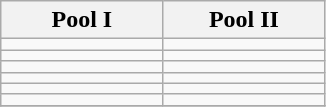<table class="wikitable">
<tr>
<th style="width: 25%;">Pool I</th>
<th style="width: 25%;">Pool II</th>
</tr>
<tr>
<td></td>
<td></td>
</tr>
<tr>
<td></td>
<td></td>
</tr>
<tr>
<td></td>
<td></td>
</tr>
<tr>
<td></td>
<td></td>
</tr>
<tr>
<td></td>
<td></td>
</tr>
<tr>
<td></td>
<td></td>
</tr>
<tr>
</tr>
</table>
